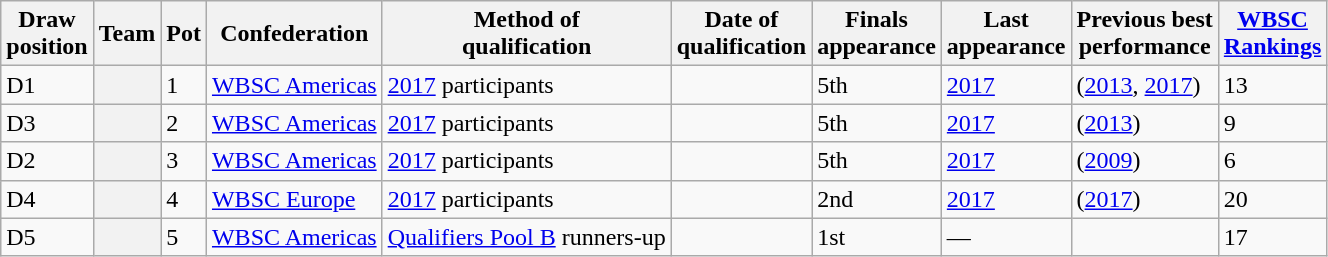<table class="wikitable sortable plainrowheaders">
<tr>
<th scope="col">Draw<br>position</th>
<th scope="col">Team</th>
<th scope="col">Pot</th>
<th scope="col">Confederation</th>
<th scope="col">Method of<br>qualification</th>
<th scope="col">Date of<br>qualification</th>
<th scope="col">Finals<br>appearance</th>
<th scope="col">Last<br>appearance</th>
<th scope="col">Previous best<br>performance</th>
<th scope="col"><a href='#'>WBSC<br>Rankings</a></th>
</tr>
<tr>
<td>D1</td>
<th scope="row"></th>
<td>1</td>
<td><a href='#'>WBSC Americas</a></td>
<td><a href='#'>2017</a> participants</td>
<td></td>
<td>5th</td>
<td><a href='#'>2017</a></td>
<td><em></em> (<a href='#'>2013</a>, <a href='#'>2017</a>)</td>
<td>13</td>
</tr>
<tr>
<td>D3</td>
<th scope="row"></th>
<td>2</td>
<td><a href='#'>WBSC Americas</a></td>
<td><a href='#'>2017</a> participants</td>
<td></td>
<td>5th</td>
<td><a href='#'>2017</a></td>
<td><strong></strong> (<a href='#'>2013</a>)</td>
<td>9</td>
</tr>
<tr>
<td>D2</td>
<th scope="row"></th>
<td>3</td>
<td><a href='#'>WBSC Americas</a></td>
<td><a href='#'>2017</a> participants</td>
<td></td>
<td>5th</td>
<td><a href='#'>2017</a></td>
<td> (<a href='#'>2009</a>)</td>
<td>6</td>
</tr>
<tr>
<td>D4</td>
<th scope="row"></th>
<td>4</td>
<td><a href='#'>WBSC Europe</a></td>
<td><a href='#'>2017</a> participants</td>
<td></td>
<td>2nd</td>
<td><a href='#'>2017</a></td>
<td> (<a href='#'>2017</a>)</td>
<td>20</td>
</tr>
<tr>
<td>D5</td>
<th scope="row"></th>
<td>5</td>
<td><a href='#'>WBSC Americas</a></td>
<td><a href='#'>Qualifiers Pool B</a> runners-up</td>
<td></td>
<td>1st</td>
<td>—</td>
<td></td>
<td>17</td>
</tr>
</table>
